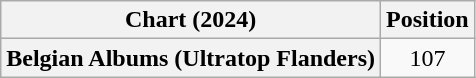<table class="wikitable plainrowheaders" style="text-align:center;">
<tr>
<th scope="col">Chart (2024)</th>
<th scope="col">Position</th>
</tr>
<tr>
<th scope="row">Belgian Albums (Ultratop Flanders)</th>
<td>107</td>
</tr>
</table>
